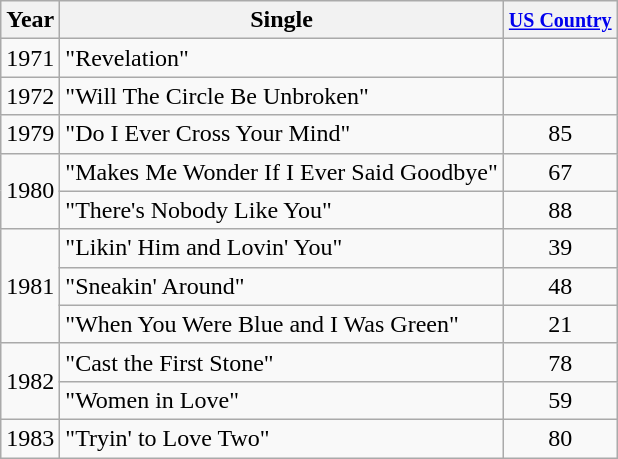<table class="wikitable">
<tr>
<th>Year</th>
<th>Single</th>
<th><small><a href='#'>US Country</a></small></th>
</tr>
<tr>
<td>1971</td>
<td>"Revelation"</td>
<td align="center"></td>
</tr>
<tr>
<td>1972</td>
<td>"Will The Circle Be Unbroken"</td>
<td align="center"></td>
</tr>
<tr>
<td>1979</td>
<td>"Do I Ever Cross Your Mind"</td>
<td align="center">85</td>
</tr>
<tr>
<td rowspan=2>1980</td>
<td>"Makes Me Wonder If I Ever Said Goodbye"</td>
<td align="center">67</td>
</tr>
<tr>
<td>"There's Nobody Like You"</td>
<td align="center">88</td>
</tr>
<tr>
<td rowspan=3>1981</td>
<td>"Likin' Him and Lovin' You"</td>
<td align="center">39</td>
</tr>
<tr>
<td>"Sneakin' Around"</td>
<td align="center">48</td>
</tr>
<tr>
<td>"When You Were Blue and I Was Green"</td>
<td align="center">21</td>
</tr>
<tr>
<td rowspan=2>1982</td>
<td>"Cast the First Stone"</td>
<td align="center">78</td>
</tr>
<tr>
<td>"Women in Love"</td>
<td align="center">59</td>
</tr>
<tr>
<td>1983</td>
<td>"Tryin' to Love Two"</td>
<td align="center">80</td>
</tr>
</table>
